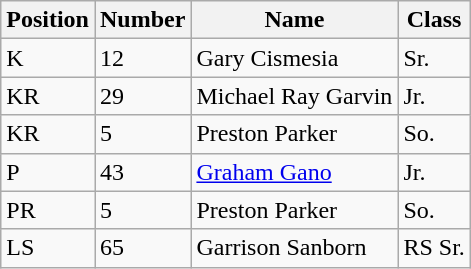<table class="wikitable">
<tr>
<th><strong>Position</strong></th>
<th><strong>Number</strong></th>
<th><strong>Name</strong></th>
<th><strong>Class</strong></th>
</tr>
<tr>
<td>K</td>
<td>12</td>
<td>Gary Cismesia</td>
<td>Sr.</td>
</tr>
<tr>
<td>KR</td>
<td>29</td>
<td>Michael Ray Garvin</td>
<td>Jr.</td>
</tr>
<tr>
<td>KR</td>
<td>5</td>
<td>Preston Parker</td>
<td>So.</td>
</tr>
<tr>
<td>P</td>
<td>43</td>
<td><a href='#'>Graham Gano</a></td>
<td>Jr.</td>
</tr>
<tr>
<td>PR</td>
<td>5</td>
<td>Preston Parker</td>
<td>So.</td>
</tr>
<tr>
<td>LS</td>
<td>65</td>
<td>Garrison Sanborn</td>
<td>RS Sr.</td>
</tr>
</table>
